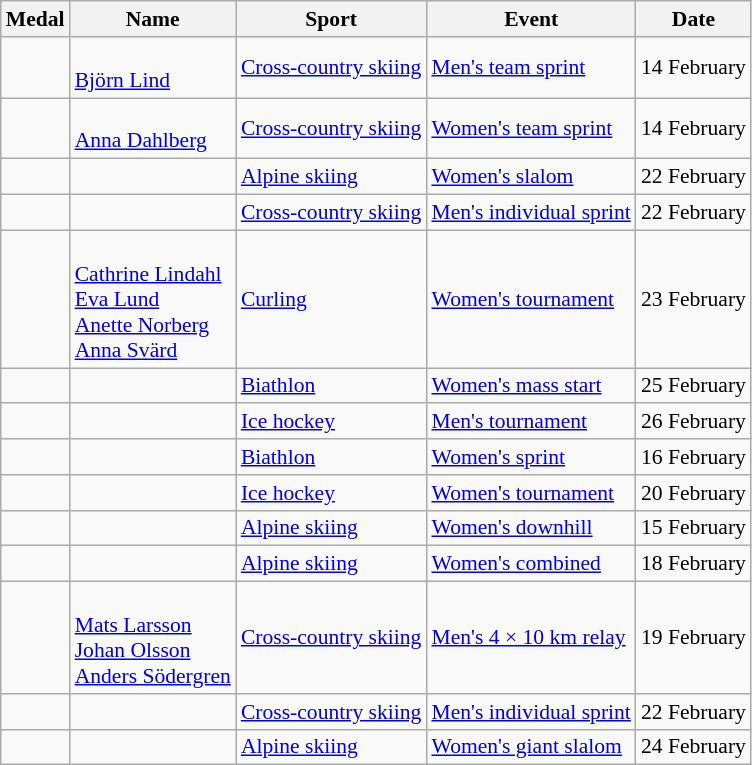<table class="wikitable sortable" style="font-size:90%">
<tr>
<th>Medal</th>
<th>Name</th>
<th>Sport</th>
<th>Event</th>
<th>Date</th>
</tr>
<tr>
<td></td>
<td><br><a href='#'>Björn Lind</a></td>
<td><a href='#'>Cross-country skiing</a></td>
<td><a href='#'>Men's team sprint</a></td>
<td>14 February</td>
</tr>
<tr>
<td></td>
<td><br><a href='#'>Anna Dahlberg</a></td>
<td><a href='#'>Cross-country skiing</a></td>
<td><a href='#'>Women's team sprint</a></td>
<td>14 February</td>
</tr>
<tr>
<td></td>
<td></td>
<td><a href='#'>Alpine skiing</a></td>
<td><a href='#'>Women's slalom</a></td>
<td>22 February</td>
</tr>
<tr>
<td></td>
<td></td>
<td><a href='#'>Cross-country skiing</a></td>
<td><a href='#'>Men's individual sprint</a></td>
<td>22 February</td>
</tr>
<tr>
<td></td>
<td><br><a href='#'>Cathrine Lindahl</a><br><a href='#'>Eva Lund</a><br><a href='#'>Anette Norberg</a><br><a href='#'>Anna Svärd</a></td>
<td><a href='#'>Curling</a></td>
<td><a href='#'>Women's tournament</a></td>
<td>23 February</td>
</tr>
<tr>
<td></td>
<td></td>
<td><a href='#'>Biathlon</a></td>
<td><a href='#'>Women's mass start</a></td>
<td>25 February</td>
</tr>
<tr>
<td></td>
<td><br></td>
<td><a href='#'>Ice hockey</a></td>
<td><a href='#'>Men's tournament</a></td>
<td>26 February</td>
</tr>
<tr>
<td></td>
<td></td>
<td><a href='#'>Biathlon</a></td>
<td><a href='#'>Women's sprint</a></td>
<td>16 February</td>
</tr>
<tr>
<td></td>
<td><br></td>
<td><a href='#'>Ice hockey</a></td>
<td><a href='#'>Women's tournament</a></td>
<td>20 February</td>
</tr>
<tr>
<td></td>
<td></td>
<td><a href='#'>Alpine skiing</a></td>
<td><a href='#'>Women's downhill</a></td>
<td>15 February</td>
</tr>
<tr>
<td></td>
<td></td>
<td><a href='#'>Alpine skiing</a></td>
<td><a href='#'>Women's combined</a></td>
<td>18 February</td>
</tr>
<tr>
<td></td>
<td><br><a href='#'>Mats Larsson</a><br><a href='#'>Johan Olsson</a><br><a href='#'>Anders Södergren</a></td>
<td><a href='#'>Cross-country skiing</a></td>
<td><a href='#'>Men's 4 × 10 km relay</a></td>
<td>19 February</td>
</tr>
<tr>
<td></td>
<td></td>
<td><a href='#'>Cross-country skiing</a></td>
<td><a href='#'>Men's individual sprint</a></td>
<td>22 February</td>
</tr>
<tr>
<td></td>
<td></td>
<td><a href='#'>Alpine skiing</a></td>
<td><a href='#'>Women's giant slalom</a></td>
<td>24 February</td>
</tr>
</table>
